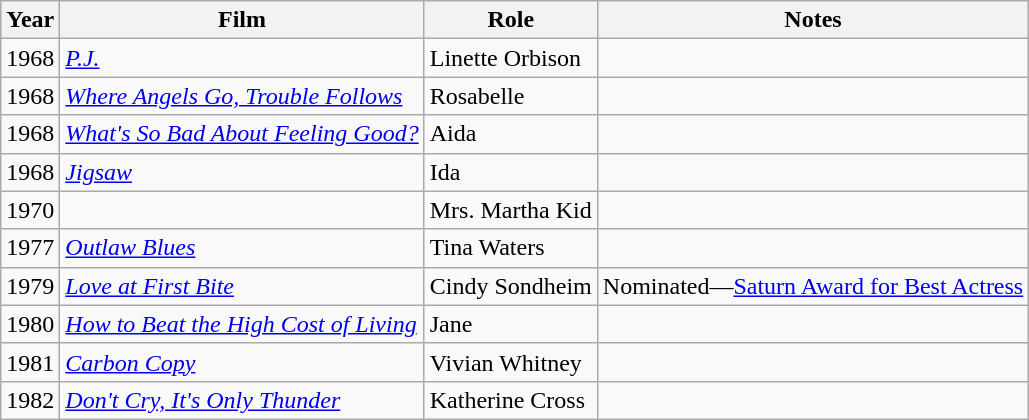<table class="wikitable sortable">
<tr>
<th>Year</th>
<th>Film</th>
<th>Role</th>
<th class="unsortable">Notes</th>
</tr>
<tr>
<td>1968</td>
<td><em><a href='#'>P.J.</a></em></td>
<td>Linette Orbison</td>
<td></td>
</tr>
<tr>
<td>1968</td>
<td><em><a href='#'>Where Angels Go, Trouble Follows</a></em></td>
<td>Rosabelle</td>
<td></td>
</tr>
<tr>
<td>1968</td>
<td><em><a href='#'>What's So Bad About Feeling Good?</a></em></td>
<td>Aida</td>
<td></td>
</tr>
<tr>
<td>1968</td>
<td><em><a href='#'>Jigsaw</a></em></td>
<td>Ida</td>
<td></td>
</tr>
<tr>
<td>1970</td>
<td><em></em></td>
<td>Mrs. Martha Kid</td>
<td></td>
</tr>
<tr>
<td>1977</td>
<td><em><a href='#'>Outlaw Blues</a></em></td>
<td>Tina Waters</td>
<td></td>
</tr>
<tr>
<td>1979</td>
<td><em><a href='#'>Love at First Bite</a></em></td>
<td>Cindy Sondheim</td>
<td>Nominated—<a href='#'>Saturn Award for Best Actress</a></td>
</tr>
<tr>
<td>1980</td>
<td><em><a href='#'>How to Beat the High Cost of Living</a></em></td>
<td>Jane</td>
<td></td>
</tr>
<tr>
<td>1981</td>
<td><em><a href='#'>Carbon Copy</a></em></td>
<td>Vivian Whitney</td>
<td></td>
</tr>
<tr>
<td>1982</td>
<td><em><a href='#'>Don't Cry, It's Only Thunder</a></em></td>
<td>Katherine Cross</td>
<td></td>
</tr>
</table>
